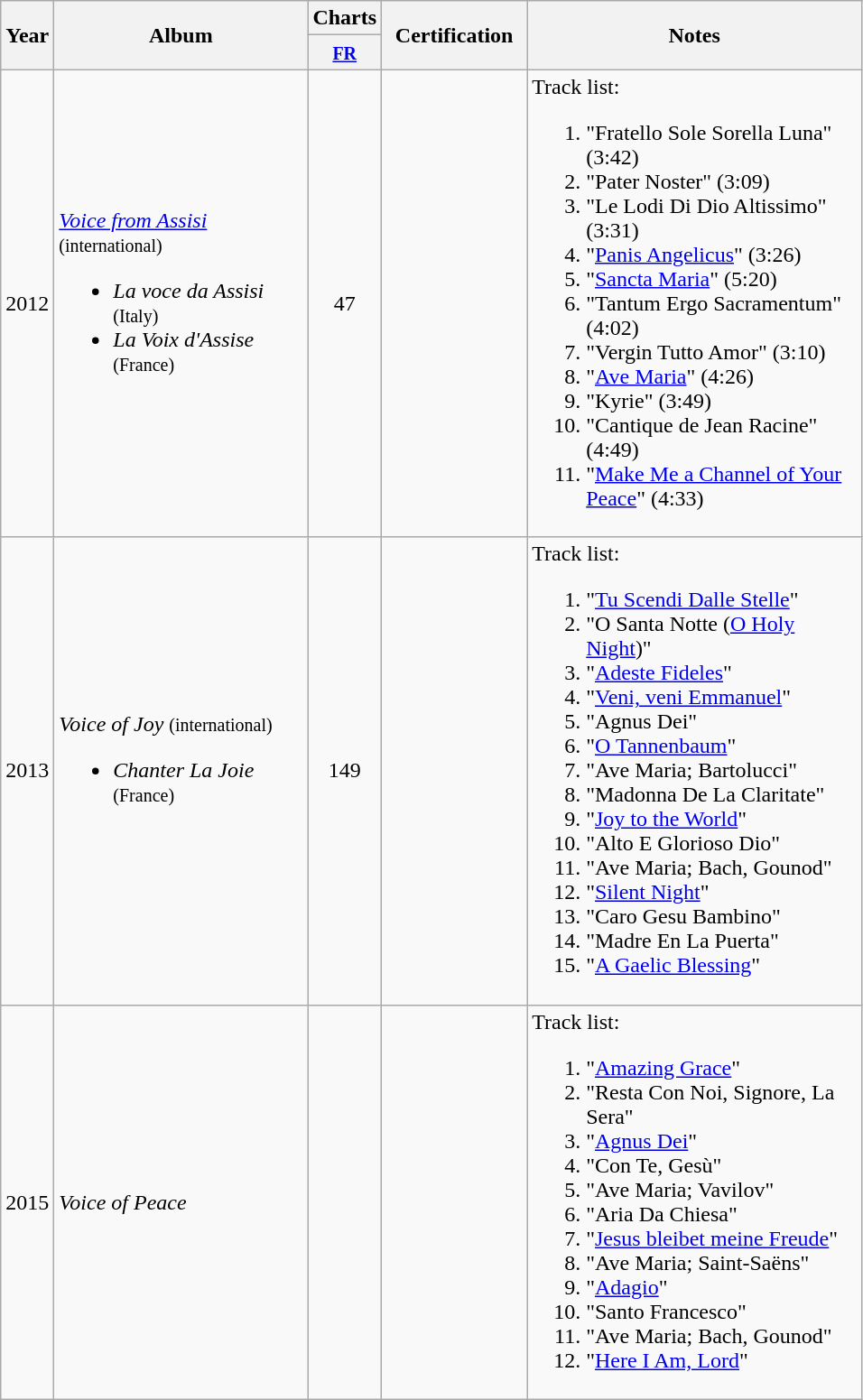<table class="wikitable">
<tr>
<th align="center" rowspan="2">Year</th>
<th align="center" rowspan="2" width="180">Album</th>
<th align="center" colspan="1">Charts</th>
<th align="center" rowspan="2" width="100">Certification</th>
<th align="center" rowspan="2" width="240">Notes</th>
</tr>
<tr>
<th width="20"><small><a href='#'>FR</a><br></small></th>
</tr>
<tr>
<td align="center">2012</td>
<td><em><a href='#'>Voice from Assisi</a></em> <small>(international)</small><br><ul><li><em>La voce da Assisi</em> <small>(Italy)</small></li><li><em>La Voix d'Assise</em> <small>(France)</small></li></ul></td>
<td align="center">47</td>
<td align="center"></td>
<td align="left">Track list:<br><ol><li>"Fratello Sole Sorella Luna" (3:42)</li><li>"Pater Noster" (3:09)</li><li>"Le Lodi Di Dio Altissimo" (3:31)</li><li>"<a href='#'>Panis Angelicus</a>" (3:26)</li><li>"<a href='#'>Sancta Maria</a>" (5:20)</li><li>"Tantum Ergo Sacramentum" (4:02)</li><li>"Vergin Tutto Amor" (3:10)</li><li>"<a href='#'>Ave Maria</a>" (4:26)</li><li>"Kyrie" (3:49)</li><li>"Cantique de Jean Racine" (4:49)</li><li>"<a href='#'>Make Me a Channel of Your Peace</a>" (4:33)</li></ol></td>
</tr>
<tr>
<td align="center">2013</td>
<td><em>Voice of Joy</em> <small>(international)</small><br><ul><li><em>Chanter La Joie</em> <small>(France)</small></li></ul></td>
<td align="center">149</td>
<td align="center"></td>
<td align="left">Track list:<br><ol><li>"<a href='#'>Tu Scendi Dalle Stelle</a>"</li><li>"O Santa Notte (<a href='#'>O Holy Night</a>)"</li><li>"<a href='#'>Adeste Fideles</a>"</li><li>"<a href='#'>Veni, veni Emmanuel</a>"</li><li>"Agnus Dei"</li><li>"<a href='#'>O Tannenbaum</a>"</li><li>"Ave Maria; Bartolucci"</li><li>"Madonna De La Claritate"</li><li>"<a href='#'>Joy to the World</a>"</li><li>"Alto E Glorioso Dio"</li><li>"Ave Maria; Bach, Gounod"</li><li>"<a href='#'>Silent Night</a>"</li><li>"Caro Gesu Bambino"</li><li>"Madre En La Puerta"</li><li>"<a href='#'>A Gaelic Blessing</a>"</li></ol></td>
</tr>
<tr>
<td align="center">2015</td>
<td><em>Voice of Peace</em></td>
<td align="center"></td>
<td align="center"></td>
<td align="left">Track list:<br><ol><li>"<a href='#'>Amazing Grace</a>"</li><li>"Resta Con Noi, Signore, La Sera"</li><li>"<a href='#'>Agnus Dei</a>"</li><li>"Con Te, Gesù"</li><li>"Ave Maria; Vavilov"</li><li>"Aria Da Chiesa"</li><li>"<a href='#'>Jesus bleibet meine Freude</a>"</li><li>"Ave Maria; Saint-Saëns"</li><li>"<a href='#'>Adagio</a>"</li><li>"Santo Francesco"</li><li>"Ave Maria; Bach, Gounod"</li><li>"<a href='#'>Here I Am, Lord</a>"</li></ol></td>
</tr>
</table>
